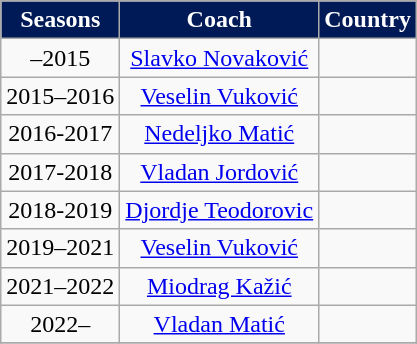<table class="wikitable" style="text-align: center">
<tr>
<th style="color:#FFFFFF; background:#001A57">Seasons</th>
<th style="color:#FFFFFF; background:#001A57">Coach</th>
<th style="color:#FFFFFF; background:#001A57">Country</th>
</tr>
<tr>
<td style="text-align: center">–2015</td>
<td style="text-align: center"><a href='#'>Slavko Novaković</a></td>
<td style="text-align: center"></td>
</tr>
<tr>
<td style="text-align: center">2015–2016</td>
<td style="text-align: center"><a href='#'>Veselin Vuković</a></td>
<td style="text-align: center"></td>
</tr>
<tr>
<td style="text-align: center">2016-2017</td>
<td style="text-align: center"><a href='#'>Nedeljko Matić</a></td>
<td style="text-align: center"></td>
</tr>
<tr>
<td style="text-align: center">2017-2018</td>
<td style="text-align: center"><a href='#'>Vladan Jordović</a></td>
<td style="text-align: center"></td>
</tr>
<tr>
<td style="text-align: center">2018-2019</td>
<td style="text-align: center"><a href='#'>Djordje Teodorovic</a></td>
<td style="text-align: center"></td>
</tr>
<tr>
<td style="text-align: center">2019–2021</td>
<td style="text-align: center"><a href='#'>Veselin Vuković</a></td>
<td style="text-align: center"></td>
</tr>
<tr>
<td style="text-align: center">2021–2022</td>
<td style="text-align: center"><a href='#'>Miodrag Kažić</a></td>
<td style="text-align: center"></td>
</tr>
<tr>
<td style="text-align: center">2022–</td>
<td style="text-align: center"><a href='#'>Vladan Matić</a></td>
<td style="text-align: center"></td>
</tr>
<tr>
</tr>
</table>
